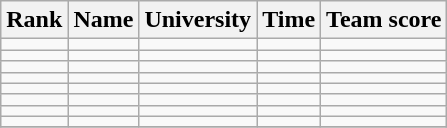<table class="wikitable sortable" style="text-align:center">
<tr>
<th>Rank</th>
<th>Name</th>
<th>University</th>
<th>Time</th>
<th>Team score</th>
</tr>
<tr>
<td></td>
<td align=left></td>
<td align="left"></td>
<td></td>
<td></td>
</tr>
<tr>
<td></td>
<td align=left></td>
<td align="left"></td>
<td></td>
<td></td>
</tr>
<tr>
<td></td>
<td align=left></td>
<td align="left"></td>
<td></td>
<td></td>
</tr>
<tr>
<td></td>
<td align=left></td>
<td align="left"></td>
<td></td>
<td></td>
</tr>
<tr>
<td></td>
<td align=left></td>
<td align="left"></td>
<td></td>
<td></td>
</tr>
<tr>
<td></td>
<td align=left></td>
<td align="left"></td>
<td></td>
<td></td>
</tr>
<tr>
<td></td>
<td align=left></td>
<td align="left"></td>
<td></td>
<td></td>
</tr>
<tr>
<td></td>
<td align="left"></td>
<td align=left></td>
<td></td>
<td></td>
</tr>
<tr>
</tr>
</table>
